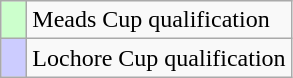<table class="wikitable">
<tr>
<td style="width:10px; background:#cfc"></td>
<td>Meads Cup qualification</td>
</tr>
<tr>
<td style="width:10px; background:#ccf"></td>
<td>Lochore Cup qualification</td>
</tr>
</table>
